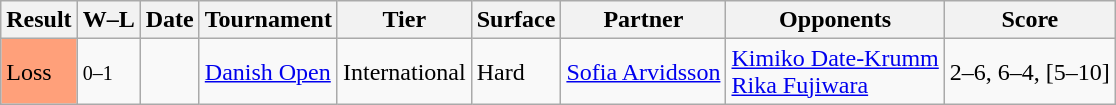<table class="sortable wikitable">
<tr>
<th>Result</th>
<th class="unsortable">W–L</th>
<th>Date</th>
<th>Tournament</th>
<th>Tier</th>
<th>Surface</th>
<th>Partner</th>
<th>Opponents</th>
<th class="unsortable">Score</th>
</tr>
<tr>
<td style="background:#ffa07a;">Loss</td>
<td><small>0–1</small></td>
<td><a href='#'></a></td>
<td><a href='#'>Danish Open</a></td>
<td>International</td>
<td>Hard</td>
<td> <a href='#'>Sofia Arvidsson</a></td>
<td> <a href='#'>Kimiko Date-Krumm</a> <br>  <a href='#'>Rika Fujiwara</a></td>
<td>2–6, 6–4, [5–10]</td>
</tr>
</table>
